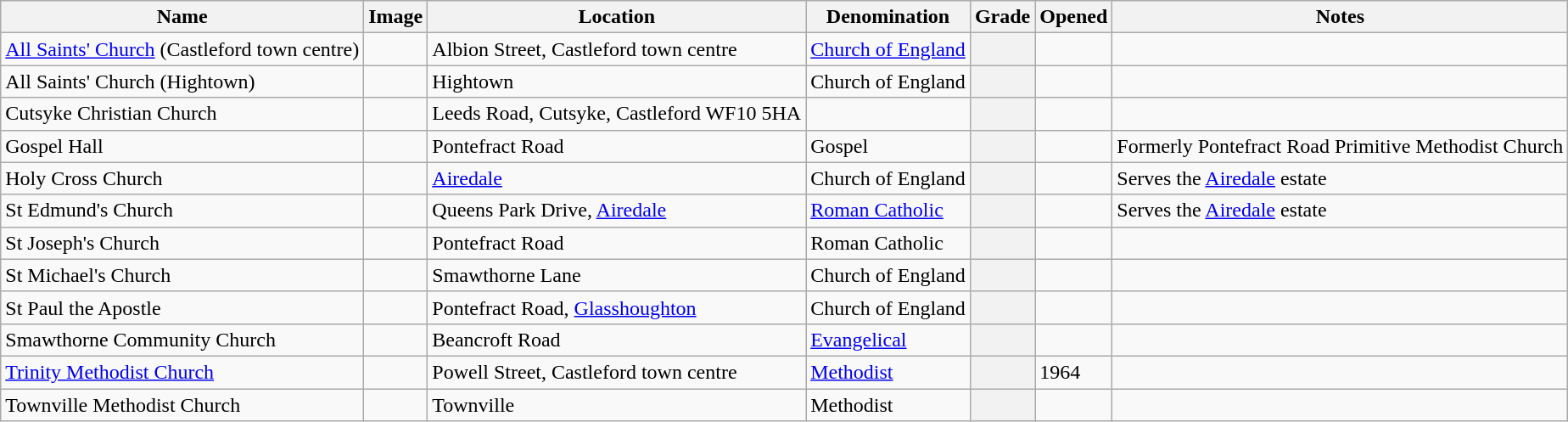<table class="wikitable sortable">
<tr>
<th>Name</th>
<th class="unsortable">Image</th>
<th>Location</th>
<th>Denomination</th>
<th>Grade</th>
<th>Opened</th>
<th class="unsortable">Notes</th>
</tr>
<tr>
<td><a href='#'>All Saints' Church</a> (Castleford town centre)</td>
<td></td>
<td>Albion Street, Castleford town centre</td>
<td><a href='#'>Church of England</a></td>
<th></th>
<td></td>
<td></td>
</tr>
<tr>
<td>All Saints' Church (Hightown)</td>
<td></td>
<td>Hightown</td>
<td>Church of England</td>
<th></th>
<td></td>
<td></td>
</tr>
<tr>
<td>Cutsyke Christian Church</td>
<td></td>
<td>Leeds Road, Cutsyke, Castleford WF10 5HA </td>
<td></td>
<th></th>
<td></td>
<td></td>
</tr>
<tr>
<td>Gospel Hall</td>
<td></td>
<td>Pontefract Road</td>
<td>Gospel</td>
<th></th>
<td></td>
<td>Formerly Pontefract Road Primitive Methodist Church</td>
</tr>
<tr>
<td>Holy Cross Church</td>
<td></td>
<td><a href='#'>Airedale</a></td>
<td>Church of England</td>
<th></th>
<td></td>
<td>Serves the <a href='#'>Airedale</a> estate</td>
</tr>
<tr>
<td>St Edmund's Church</td>
<td></td>
<td>Queens Park Drive, <a href='#'>Airedale</a></td>
<td><a href='#'>Roman Catholic</a></td>
<th></th>
<td></td>
<td>Serves the <a href='#'>Airedale</a> estate</td>
</tr>
<tr>
<td>St Joseph's Church</td>
<td></td>
<td>Pontefract Road</td>
<td>Roman Catholic</td>
<th></th>
<td></td>
<td></td>
</tr>
<tr>
<td>St Michael's Church</td>
<td></td>
<td>Smawthorne Lane</td>
<td>Church of England</td>
<th></th>
<td></td>
<td></td>
</tr>
<tr>
<td>St Paul the Apostle</td>
<td></td>
<td>Pontefract Road, <a href='#'>Glasshoughton</a></td>
<td>Church of England</td>
<th></th>
<td></td>
<td></td>
</tr>
<tr>
<td>Smawthorne Community Church</td>
<td></td>
<td>Beancroft Road</td>
<td><a href='#'>Evangelical</a></td>
<th></th>
<td></td>
<td></td>
</tr>
<tr>
<td><a href='#'>Trinity Methodist Church</a></td>
<td></td>
<td>Powell Street, Castleford town centre</td>
<td><a href='#'>Methodist</a></td>
<th></th>
<td>1964</td>
<td></td>
</tr>
<tr>
<td>Townville Methodist Church</td>
<td></td>
<td>Townville</td>
<td>Methodist</td>
<th></th>
<td></td>
<td></td>
</tr>
</table>
